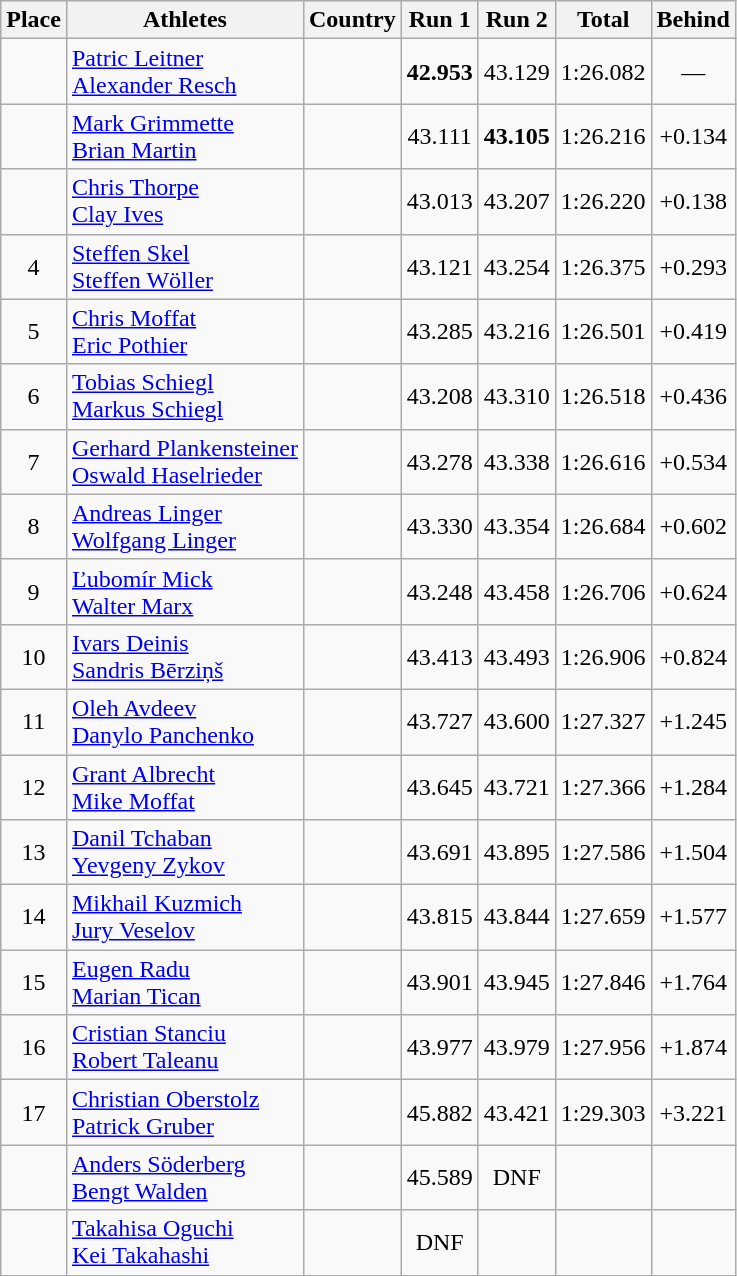<table class="wikitable sortable" style="text-align:center">
<tr bgcolor=efefef>
<th>Place</th>
<th>Athletes</th>
<th>Country</th>
<th>Run 1</th>
<th>Run 2</th>
<th>Total</th>
<th>Behind</th>
</tr>
<tr>
<td> </td>
<td align=left><a href='#'>Patric Leitner</a> <br> <a href='#'>Alexander Resch</a></td>
<td align=left></td>
<td><strong>42.953</strong></td>
<td>43.129</td>
<td>1:26.082</td>
<td>—</td>
</tr>
<tr>
<td> </td>
<td align=left><a href='#'>Mark Grimmette</a> <br> <a href='#'>Brian Martin</a></td>
<td align=left></td>
<td>43.111</td>
<td><strong>43.105</strong></td>
<td>1:26.216</td>
<td>+0.134</td>
</tr>
<tr>
<td> </td>
<td align=left><a href='#'>Chris Thorpe</a> <br> <a href='#'>Clay Ives</a></td>
<td align=left></td>
<td>43.013</td>
<td>43.207</td>
<td>1:26.220</td>
<td>+0.138</td>
</tr>
<tr>
<td>4</td>
<td align=left><a href='#'>Steffen Skel</a> <br> <a href='#'>Steffen Wöller</a></td>
<td align=left></td>
<td>43.121</td>
<td>43.254</td>
<td>1:26.375</td>
<td>+0.293</td>
</tr>
<tr>
<td>5</td>
<td align=left><a href='#'>Chris Moffat</a> <br> <a href='#'>Eric Pothier</a></td>
<td align=left></td>
<td>43.285</td>
<td>43.216</td>
<td>1:26.501</td>
<td>+0.419</td>
</tr>
<tr>
<td>6</td>
<td align=left><a href='#'>Tobias Schiegl</a> <br> <a href='#'>Markus Schiegl</a></td>
<td align=left></td>
<td>43.208</td>
<td>43.310</td>
<td>1:26.518</td>
<td>+0.436</td>
</tr>
<tr>
<td>7</td>
<td align=left><a href='#'>Gerhard Plankensteiner</a> <br> <a href='#'>Oswald Haselrieder</a></td>
<td align=left></td>
<td>43.278</td>
<td>43.338</td>
<td>1:26.616</td>
<td>+0.534</td>
</tr>
<tr>
<td>8</td>
<td align=left><a href='#'>Andreas Linger</a> <br> <a href='#'>Wolfgang Linger</a></td>
<td align=left></td>
<td>43.330</td>
<td>43.354</td>
<td>1:26.684</td>
<td>+0.602</td>
</tr>
<tr>
<td>9</td>
<td align=left><a href='#'>Ľubomír Mick</a> <br> <a href='#'>Walter Marx</a></td>
<td align=left></td>
<td>43.248</td>
<td>43.458</td>
<td>1:26.706</td>
<td>+0.624</td>
</tr>
<tr>
<td>10</td>
<td align=left><a href='#'>Ivars Deinis</a> <br> <a href='#'>Sandris Bērziņš</a></td>
<td align=left></td>
<td>43.413</td>
<td>43.493</td>
<td>1:26.906</td>
<td>+0.824</td>
</tr>
<tr>
<td>11</td>
<td align=left><a href='#'>Oleh Avdeev</a> <br> <a href='#'>Danylo Panchenko</a></td>
<td align=left></td>
<td>43.727</td>
<td>43.600</td>
<td>1:27.327</td>
<td>+1.245</td>
</tr>
<tr>
<td>12</td>
<td align=left><a href='#'>Grant Albrecht</a> <br> <a href='#'>Mike Moffat</a></td>
<td align=left></td>
<td>43.645</td>
<td>43.721</td>
<td>1:27.366</td>
<td>+1.284</td>
</tr>
<tr>
<td>13</td>
<td align=left><a href='#'>Danil Tchaban</a> <br> <a href='#'>Yevgeny Zykov</a></td>
<td align=left></td>
<td>43.691</td>
<td>43.895</td>
<td>1:27.586</td>
<td>+1.504</td>
</tr>
<tr>
<td>14</td>
<td align=left><a href='#'>Mikhail Kuzmich</a> <br> <a href='#'>Jury Veselov</a></td>
<td align=left></td>
<td>43.815</td>
<td>43.844</td>
<td>1:27.659</td>
<td>+1.577</td>
</tr>
<tr>
<td>15</td>
<td align=left><a href='#'>Eugen Radu</a> <br> <a href='#'>Marian Tican</a></td>
<td align=left></td>
<td>43.901</td>
<td>43.945</td>
<td>1:27.846</td>
<td>+1.764</td>
</tr>
<tr>
<td>16</td>
<td align=left><a href='#'>Cristian Stanciu</a> <br> <a href='#'>Robert Taleanu</a></td>
<td align=left></td>
<td>43.977</td>
<td>43.979</td>
<td>1:27.956</td>
<td>+1.874</td>
</tr>
<tr>
<td>17</td>
<td align=left><a href='#'>Christian Oberstolz</a> <br> <a href='#'>Patrick Gruber</a></td>
<td align=left></td>
<td>45.882</td>
<td>43.421</td>
<td>1:29.303</td>
<td>+3.221</td>
</tr>
<tr>
<td></td>
<td align=left><a href='#'>Anders Söderberg</a> <br> <a href='#'>Bengt Walden</a></td>
<td align=left></td>
<td>45.589</td>
<td>DNF</td>
<td></td>
<td></td>
</tr>
<tr>
<td></td>
<td align=left><a href='#'>Takahisa Oguchi</a> <br> <a href='#'>Kei Takahashi</a></td>
<td align=left></td>
<td>DNF</td>
<td></td>
<td></td>
<td></td>
</tr>
</table>
